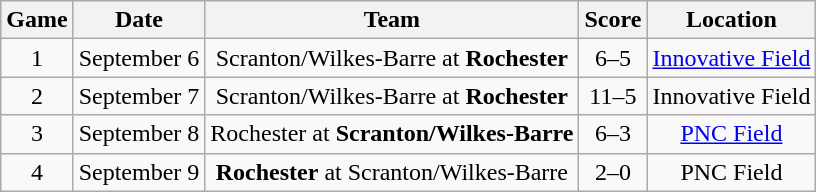<table class="wikitable" style="text-align:center">
<tr>
<th>Game</th>
<th>Date</th>
<th>Team</th>
<th>Score</th>
<th>Location</th>
</tr>
<tr>
<td>1</td>
<td>September 6</td>
<td>Scranton/Wilkes-Barre at <strong>Rochester</strong></td>
<td>6–5</td>
<td><a href='#'>Innovative Field</a></td>
</tr>
<tr>
<td>2</td>
<td>September 7</td>
<td>Scranton/Wilkes-Barre at <strong>Rochester</strong></td>
<td>11–5</td>
<td>Innovative Field</td>
</tr>
<tr>
<td>3</td>
<td>September 8</td>
<td>Rochester at <strong>Scranton/Wilkes-Barre</strong></td>
<td>6–3</td>
<td><a href='#'>PNC Field</a></td>
</tr>
<tr>
<td>4</td>
<td>September 9</td>
<td><strong>Rochester</strong> at Scranton/Wilkes-Barre</td>
<td>2–0</td>
<td>PNC Field</td>
</tr>
</table>
